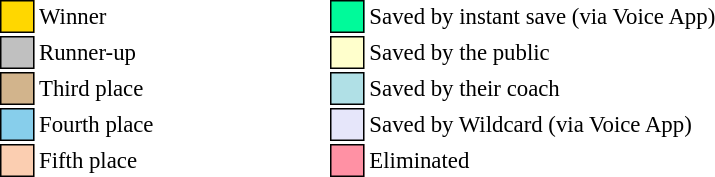<table class="toccolours" style="font-size: 95%; white-space: nowrap; float:left">
<tr>
<td style="background:gold; border:1px solid black">     </td>
<td>Winner</td>
<td>     </td>
<td>     </td>
<td>     </td>
<td>     </td>
<td>     </td>
<td style="background:#00FA9A; border:1px solid black">     </td>
<td>Saved by instant save (via Voice App)</td>
</tr>
<tr>
<td style="background:silver; border:1px solid black">     </td>
<td>Runner-up</td>
<td>     </td>
<td>     </td>
<td>     </td>
<td>     </td>
<td>     </td>
<td style="background:#FFFFCC; border:1px solid black">     </td>
<td>Saved by the public</td>
</tr>
<tr>
<td style="background:tan; border:1px solid black">     </td>
<td>Third place</td>
<td>     </td>
<td>     </td>
<td>     </td>
<td>     </td>
<td>     </td>
<td style="background:#B0E0E6; border:1px solid black">     </td>
<td>Saved by their coach</td>
</tr>
<tr>
<td style="background:skyblue; border:1px solid black">     </td>
<td>Fourth place</td>
<td>     </td>
<td>     </td>
<td>     </td>
<td>     </td>
<td>     </td>
<td style="background:lavender; border:1px solid black">     </td>
<td>Saved by Wildcard (via Voice App)</td>
</tr>
<tr>
<td style="background:#fbceb1; border:1px solid black">     </td>
<td>Fifth place</td>
<td>     </td>
<td>     </td>
<td>     </td>
<td>     </td>
<td>     </td>
<td style="background:#FF91A4; border:1px solid black">     </td>
<td>Eliminated</td>
</tr>
</table>
